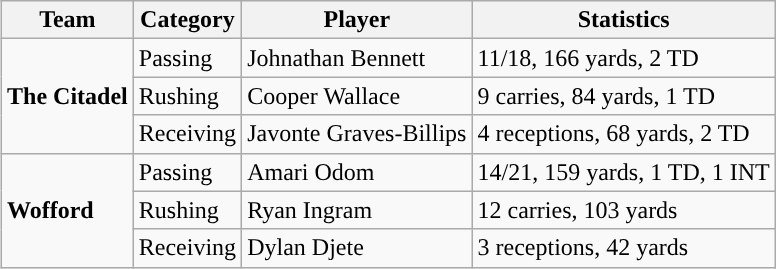<table class="wikitable" style="float: right;">
<tr>
<th>Team</th>
<th>Category</th>
<th>Player</th>
<th>Statistics</th>
</tr>
<tr>
<td rowspan=3><strong>The Citadel</strong></td>
<td>Passing</td>
<td>Johnathan Bennett</td>
<td>11/18, 166 yards, 2 TD</td>
</tr>
<tr>
<td>Rushing</td>
<td>Cooper Wallace</td>
<td>9 carries, 84 yards, 1 TD</td>
</tr>
<tr>
<td>Receiving</td>
<td>Javonte Graves-Billips</td>
<td>4 receptions, 68 yards, 2 TD</td>
</tr>
<tr>
<td rowspan=3><strong>Wofford</strong></td>
<td>Passing</td>
<td>Amari Odom</td>
<td>14/21, 159 yards, 1 TD, 1 INT</td>
</tr>
<tr>
<td>Rushing</td>
<td>Ryan Ingram</td>
<td>12 carries, 103 yards</td>
</tr>
<tr>
<td>Receiving</td>
<td>Dylan Djete</td>
<td>3 receptions, 42 yards</td>
</tr>
</table>
